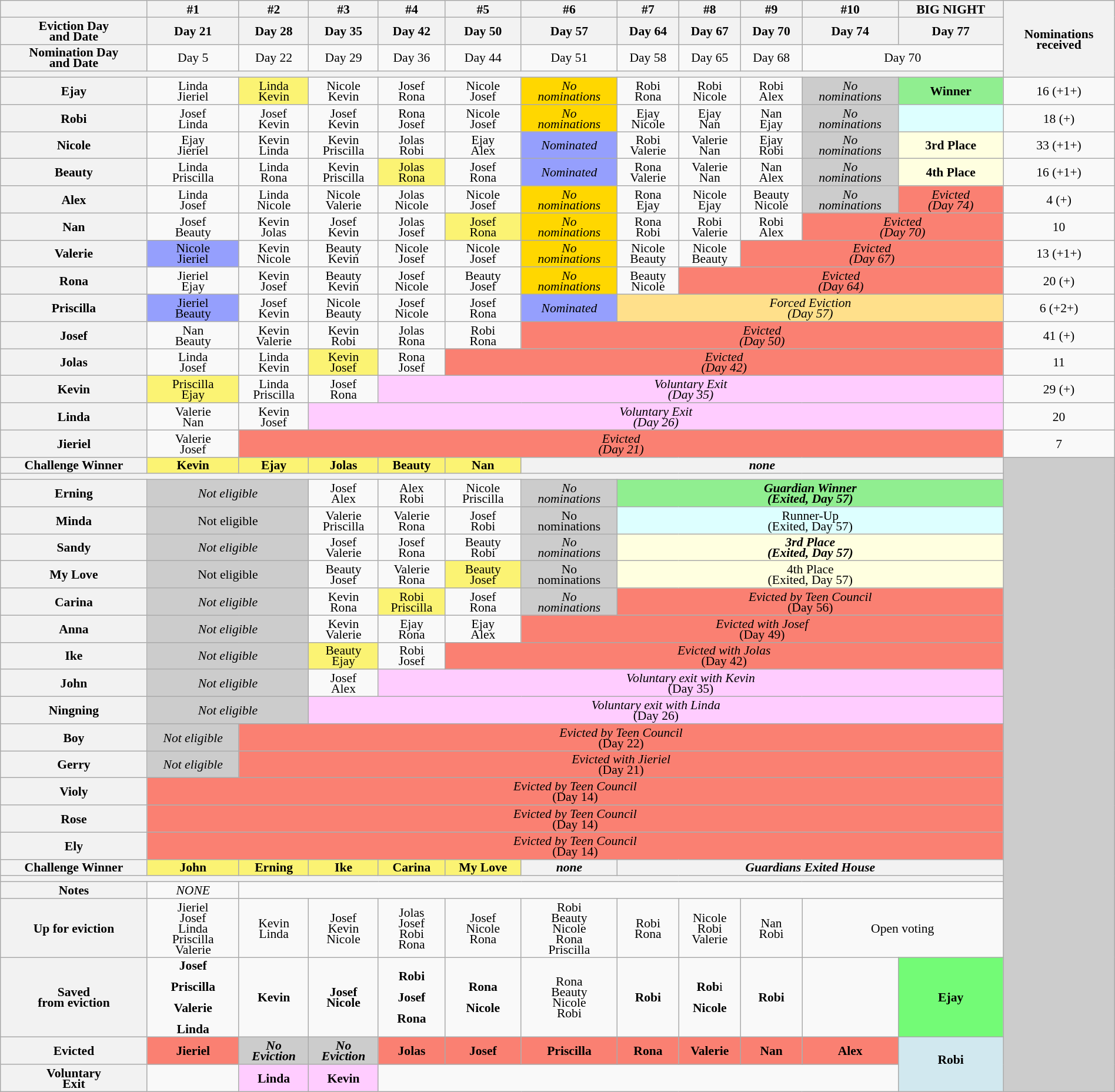<table class="wikitable" style="font-size:90%; width:100%; text-align:center; line-height:12px">
<tr>
<th></th>
<th>#1</th>
<th>#2</th>
<th>#3</th>
<th>#4</th>
<th>#5</th>
<th>#6</th>
<th>#7</th>
<th>#8</th>
<th>#9</th>
<th>#10</th>
<th>BIG NIGHT</th>
<th style="width: 10%;" rowspan=4>Nominations received</th>
</tr>
<tr>
<th>Eviction Day<br>and Date</th>
<th>Day 21<br></th>
<th>Day 28<br></th>
<th>Day 35<br></th>
<th>Day 42<br></th>
<th>Day 50<br></th>
<th>Day 57<br></th>
<th>Day 64<br></th>
<th>Day 67<br></th>
<th>Day 70<br></th>
<th>Day 74<br></th>
<th>Day 77<br></th>
</tr>
<tr>
<th>Nomination Day<br>and Date</th>
<td>Day 5<br></td>
<td>Day 22<br></td>
<td>Day 29<br></td>
<td>Day 36<br></td>
<td>Day 44<br></td>
<td>Day 51 <br></td>
<td>Day 58<br></td>
<td>Day 65<br></td>
<td>Day 68<br></td>
<td colspan=2>Day 70<br></td>
</tr>
<tr>
<th colspan="13"></th>
</tr>
<tr>
<th>Ejay</th>
<td>Linda<br>Jieriel</td>
<td style="background:#FBF373">Linda<br>Kevin</td>
<td>Nicole<br>Kevin</td>
<td>Josef<br>Rona</td>
<td>Nicole<br>Josef</td>
<td style="background:gold"><em>No<br>nominations</em></td>
<td>Robi<br>Rona</td>
<td>Robi<br>Nicole</td>
<td>Robi<br>Alex</td>
<td style="background:#CCCCCC"><em>No<br>nominations</em></td>
<td style="background:#90ee90;"><strong>Winner</strong></td>
<td>16 (+1+)</td>
</tr>
<tr>
<th>Robi</th>
<td>Josef<br>Linda</td>
<td>Josef<br>Kevin</td>
<td>Josef<br>Kevin</td>
<td>Rona<br>Josef</td>
<td>Nicole<br>Josef</td>
<td style="background:gold"><em>No<br>nominations</em></td>
<td>Ejay<br>Nicole</td>
<td>Ejay<br>Nan</td>
<td>Nan<br>Ejay</td>
<td style="background:#CCCCCC"><em>No<br>nominations</em></td>
<td style="background:#DDFFFF;"></td>
<td>18 (+)</td>
</tr>
<tr>
<th>Nicole</th>
<td>Ejay<br>Jieriel</td>
<td>Kevin<br>Linda</td>
<td>Kevin<br>Priscilla</td>
<td>Jolas<br>Robi</td>
<td>Ejay<br>Alex</td>
<td style="background:#959FFD"><em>Nominated</em></td>
<td>Robi<br>Valerie</td>
<td>Valerie<br>Nan</td>
<td>Ejay<br>Robi</td>
<td style="background:#CCCCCC"><em>No<br>nominations</em></td>
<td style="background:#FFFFE0;"><strong>3rd Place</strong></td>
<td>33 (+1+)</td>
</tr>
<tr>
<th>Beauty</th>
<td>Linda<br>Priscilla</td>
<td>Linda<br>Rona</td>
<td>Kevin<br>Priscilla</td>
<td style="background:#FBF373">Jolas<br>Rona</td>
<td>Josef<br>Rona</td>
<td style="background:#959FFD"><em>Nominated</em></td>
<td>Rona<br>Valerie</td>
<td>Valerie<br>Nan</td>
<td>Nan<br>Alex</td>
<td style="background:#CCCCCC"><em>No<br>nominations</em></td>
<td style="background:#FFFFE0;"><strong>4th Place</strong></td>
<td>16 (+1+)</td>
</tr>
<tr>
<th>Alex</th>
<td>Linda<br>Josef</td>
<td>Linda<br>Nicole</td>
<td>Nicole<br>Valerie</td>
<td>Jolas<br>Nicole</td>
<td>Nicole<br>Josef</td>
<td style="background:gold"><em>No<br>nominations</em></td>
<td>Rona<br>Ejay</td>
<td>Nicole<br>Ejay</td>
<td>Beauty<br>Nicole</td>
<td style="background:#CCCCCC"><em>No<br>nominations</em></td>
<td style="background:#FA8072; text-align:center"><em>Evicted<br>(Day 74)</em></td>
<td>4 (+)</td>
</tr>
<tr>
<th>Nan</th>
<td>Josef<br>Beauty</td>
<td>Kevin<br>Jolas</td>
<td>Josef<br>Kevin</td>
<td>Jolas<br>Josef</td>
<td style="background:#FBF373">Josef<br>Rona</td>
<td style="background:gold"><em>No<br>nominations</em></td>
<td>Rona<br>Robi</td>
<td>Robi<br>Valerie</td>
<td>Robi<br>Alex</td>
<td style="background:#FA8072; text-align:center" colspan=2><em>Evicted<br>(Day 70)</em></td>
<td>10</td>
</tr>
<tr>
<th>Valerie</th>
<td style="background:#959FFD">Nicole<br>Jieriel</td>
<td>Kevin<br>Nicole</td>
<td>Beauty<br>Kevin</td>
<td>Nicole<br>Josef</td>
<td>Nicole<br>Josef</td>
<td style="background:gold"><em>No<br>nominations</em></td>
<td>Nicole<br>Beauty</td>
<td>Nicole<br>Beauty</td>
<td style="background:#FA8072; text-align:center" colspan=3><em>Evicted<br>(Day 67)</em></td>
<td>13 (+1+)</td>
</tr>
<tr>
<th>Rona</th>
<td>Jieriel<br>Ejay</td>
<td>Kevin<br>Josef</td>
<td>Beauty<br>Kevin</td>
<td>Josef<br>Nicole</td>
<td>Beauty<br>Josef</td>
<td style="background:gold"><em>No<br>nominations</em></td>
<td>Beauty<br>Nicole</td>
<td style="background:#FA8072; text-align:center" colspan=4><em>Evicted<br>(Day 64)</em></td>
<td>20 (+)</td>
</tr>
<tr>
<th>Priscilla</th>
<td style="background:#959FFD">Jieriel<br>Beauty</td>
<td>Josef<br>Kevin</td>
<td>Nicole<br>Beauty</td>
<td>Josef<br>Nicole</td>
<td>Josef<br>Rona</td>
<td style="background:#959FFD"><em>Nominated</em></td>
<td style="background:#FFE08B"; text-align:center" colspan=5><em>Forced Eviction<br>(Day 57)</em></td>
<td>6 (+2+)</td>
</tr>
<tr>
<th>Josef</th>
<td>Nan<br>Beauty</td>
<td>Kevin<br>Valerie</td>
<td>Kevin<br>Robi</td>
<td>Jolas<br>Rona</td>
<td>Robi<br>Rona</td>
<td style="background:#FA8072; text-align:center" colspan=6><em>Evicted<br>(Day 50)</em></td>
<td>41 (+)</td>
</tr>
<tr>
<th>Jolas</th>
<td>Linda<br>Josef</td>
<td>Linda<br>Kevin</td>
<td style="background:#FBF373">Kevin<br>Josef</td>
<td>Rona<br>Josef</td>
<td style="background:#FA8072; text-align:center" colspan=7><em>Evicted<br>(Day 42)</em></td>
<td>11</td>
</tr>
<tr>
<th>Kevin</th>
<td style="background:#FBF373">Priscilla<br>Ejay</td>
<td>Linda<br>Priscilla</td>
<td>Josef<br>Rona</td>
<td style="background:#FFCCFF; text-align:center" colspan=8><em>Voluntary Exit<br>(Day 35)</em></td>
<td>29 (+)</td>
</tr>
<tr>
<th>Linda</th>
<td>Valerie<br>Nan</td>
<td>Kevin<br>Josef</td>
<td style="background:#FFCCFF; text-align:center" colspan=9><em>Voluntary Exit<br>(Day 26)</em></td>
<td>20</td>
</tr>
<tr>
<th>Jieriel</th>
<td>Valerie<br>Josef</td>
<td style="background:#FA8072; text-align:center" colspan=10><em>Evicted<br>(Day 21)</em></td>
<td>7</td>
</tr>
<tr>
<th>Challenge Winner</th>
<th style="background:#FBF373">Kevin</th>
<th style="background:#FBF373">Ejay</th>
<th style="background:#FBF373">Jolas</th>
<th style="background:#FBF373">Beauty</th>
<th style="background:#FBF373">Nan</th>
<th colspan=6><em>none</em></th>
<th rowspan=23 style="background:#CCCCCC"></th>
</tr>
<tr>
<th colspan="12"></th>
</tr>
<tr>
<th>Erning</th>
<td colspan=2 style="background:#CCCCCC"><em>Not eligible</em></td>
<td>Josef<br>Alex</td>
<td>Alex<br>Robi</td>
<td>Nicole<br>Priscilla</td>
<td style="background:#CCCCCC"><em>No<br>nominations</em></td>
<td style="background:#90EE90; text-align:center" colspan=5><strong><em>Guardian Winner<strong><br>(Exited, Day 57)<em></td>
</tr>
<tr>
<th>Minda</th>
<td colspan=2 style="background:#CCCCCC"></em>Not eligible<em></td>
<td>Valerie<br>Priscilla</td>
<td>Valerie<br>Rona</td>
<td>Josef<br>Robi</td>
<td style="background:#CCCCCC"></em>No<br>nominations<em></td>
<td style="background:#DDFFFF; text-align:center" colspan=5></em></strong>Runner-Up</strong><br>(Exited, Day 57)</em></td>
</tr>
<tr>
<th>Sandy</th>
<td colspan=2 style="background:#CCCCCC"><em>Not eligible</em></td>
<td>Josef<br>Valerie</td>
<td>Josef<br>Rona</td>
<td>Beauty<br>Robi</td>
<td style="background:#CCCCCC"><em>No<br>nominations</em></td>
<td style="background:#FFFFE0; text-align:center" colspan=5><strong><em>3rd Place<strong><br>(Exited, Day 57)<em></td>
</tr>
<tr>
<th>My Love</th>
<td colspan=2 style="background:#CCCCCC"></em>Not eligible<em></td>
<td>Beauty<br>Josef</td>
<td>Valerie<br>Rona</td>
<td style="background:#FBF373">Beauty<br>Josef</td>
<td style="background:#CCCCCC"></em>No<br>nominations<em></td>
<td style="background:#FFFFE0; text-align:center" colspan=5></em></strong>4th Place</strong><br>(Exited, Day 57)</em></td>
</tr>
<tr>
<th>Carina</th>
<td colspan=2 style="background:#CCCCCC"><em>Not eligible</em></td>
<td>Kevin<br>Rona</td>
<td style="background:#FBF373">Robi<br>Priscilla</td>
<td>Josef<br>Rona</td>
<td style="background:#CCCCCC"><em>No<br>nominations</em></td>
<td style="background:#FA8072; text-align:center" colspan=5><em>Evicted by Teen Council</em><br>(Day 56)</td>
</tr>
<tr>
<th>Anna</th>
<td colspan=2 style="background:#CCCCCC"><em>Not eligible</em></td>
<td>Kevin<br>Valerie</td>
<td>Ejay<br>Rona</td>
<td>Ejay<br>Alex</td>
<td style="background:#FA8072; text-align:center" colspan=6><em>Evicted with Josef</em><br>(Day 49)</td>
</tr>
<tr>
<th>Ike</th>
<td colspan=2 style="background:#CCCCCC"><em>Not eligible</em></td>
<td style="background:#FBF373">Beauty<br>Ejay</td>
<td>Robi<br>Josef</td>
<td style="background:#FA8072; text-align:center" colspan=7><em>Evicted with Jolas</em><br>(Day 42)</td>
</tr>
<tr>
<th>John</th>
<td colspan=2 style="background:#CCCCCC"><em>Not eligible</em></td>
<td>Josef<br>Alex</td>
<td style="background:#FFCCFF; text-align:center" colspan=8><em>Voluntary exit with Kevin</em><br>(Day 35)</td>
</tr>
<tr>
<th>Ningning</th>
<td colspan=2 style="background:#CCCCCC"><em>Not eligible</em></td>
<td style="background:#FFCCFF; text-align:center" colspan=9><em>Voluntary exit with Linda</em><br>(Day 26)</td>
</tr>
<tr>
<th>Boy</th>
<td colspan=1 style="background:#CCCCCC"><em>Not eligible</em></td>
<td style="background:#FA8072; text-align:center" colspan=10><em>Evicted by Teen Council</em><br>(Day 22)</td>
</tr>
<tr>
<th>Gerry</th>
<td colspan=1 style="background:#CCCCCC"><em>Not eligible</em></td>
<td style="background:#FA8072; text-align:center" colspan=10><em>Evicted with Jieriel</em><br>(Day 21)</td>
</tr>
<tr>
<th>Violy</th>
<td style="background:#FA8072; text-align:center" colspan=11><em>Evicted by Teen Council</em><br>(Day 14)</td>
</tr>
<tr>
<th>Rose</th>
<td style="background:#FA8072; text-align:center" colspan=11><em>Evicted by Teen Council</em><br>(Day 14)</td>
</tr>
<tr>
<th>Ely</th>
<td style="background:#FA8072; text-align:center" colspan=11><em>Evicted by Teen Council</em><br>(Day 14)</td>
</tr>
<tr>
<th>Challenge Winner</th>
<th style="background:#FBF373">John</th>
<th style="background:#FBF373">Erning</th>
<th style="background:#FBF373">Ike</th>
<th style="background:#FBF373">Carina</th>
<th style="background:#FBF373">My Love</th>
<th><em>none</em></th>
<th colspan=5><em>Guardians Exited House</em></th>
</tr>
<tr>
<th colspan="12"></th>
</tr>
<tr>
<th>Notes</th>
<td><em>NONE</em></td>
</tr>
<tr>
<th>Up for eviction</th>
<td>Jieriel<br>Josef<br>Linda<br>Priscilla<br>Valerie</td>
<td>Kevin<br>Linda</td>
<td>Josef<br>Kevin<br>Nicole</td>
<td>Jolas<br>Josef<br>Robi<br>Rona</td>
<td>Josef<br>Nicole<br>Rona</td>
<td>Robi<br>Beauty<br>Nicole<br>Rona<br>Priscilla</td>
<td>Robi<br>Rona</td>
<td>Nicole<br>Robi<br>Valerie</td>
<td>Nan<br>Robi</td>
<td colspan=2>Open voting</td>
</tr>
<tr>
<th>Saved<br>from eviction</th>
<td><strong>Josef</strong><br><br><strong>Priscilla</strong><br><br><strong>Valerie</strong><br><br><strong>Linda</strong><br></td>
<td><strong>Kevin</strong></td>
<td><strong>Josef</strong><br><strong>Nicole</strong></td>
<td><strong>Robi</strong><br><br><strong>Josef</strong><br><br><strong>Rona</strong><br></td>
<td><strong>Rona</strong><br><br><strong>Nicole</strong><br></td>
<td>Rona<br>Beauty<br>Nicole<br>Robi</td>
<td><strong>Robi</strong><br></td>
<td><strong>Rob</strong>i<br><br><strong>Nicole</strong><br></td>
<td><strong>Robi</strong><br></td>
<td><br><br><br><br><br><br><br></td>
<td style="background:#73FB76"><strong>Ejay</strong><br></td>
</tr>
<tr>
<th>Evicted</th>
<td style="background:#FA8072"><strong>Jieriel</strong><br></td>
<td style="background:#CCCCCC"><strong><em>No<br>Eviction</em></strong></td>
<td style="background:#CCCCCC"><strong><em>No<br>Eviction</em></strong></td>
<td style="background:#FA8072"><strong>Jolas</strong><br></td>
<td style="background:#FA8072"><strong>Josef</strong><br></td>
<td style="background:#FA8072"><strong>Priscilla</strong><br></td>
<td style="background:#FA8072"><strong>Rona</strong><br></td>
<td style="background:#FA8072"><strong>Valerie</strong><br></td>
<td style="background:#FA8072"><strong>Nan</strong><br></td>
<td style="background:#FA8072"><strong>Alex</strong><br></td>
<td style="background:#D1E8EF" rowspan=2 valign="middle"><strong>Robi</strong><br><br></td>
</tr>
<tr>
<th>Voluntary<br>Exit</th>
<td></td>
<td style="background:#FFCCFF; text-align:center"><strong>Linda</strong></td>
<td style="background:#FFCCFF; text-align:center"><strong>Kevin</strong></td>
<td colspan=7></td>
</tr>
</table>
